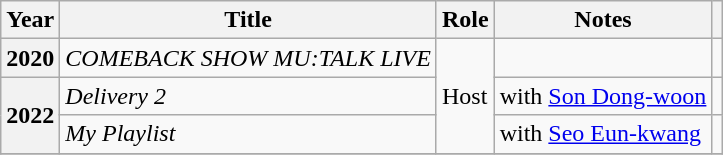<table class="wikitable  plainrowheaders">
<tr>
<th scope="col">Year</th>
<th scope="col">Title</th>
<th scope="col">Role</th>
<th scope="col">Notes</th>
<th scope="col" class="unsortable"></th>
</tr>
<tr>
<th scope="row">2020</th>
<td><em>COMEBACK SHOW MU:TALK LIVE</em></td>
<td rowspan=3>Host</td>
<td></td>
<td></td>
</tr>
<tr>
<th scope="row" rowspan=2>2022</th>
<td><em>Delivery 2</em></td>
<td>with <a href='#'>Son Dong-woon</a></td>
<td></td>
</tr>
<tr>
<td><em>My Playlist</em></td>
<td>with <a href='#'>Seo Eun-kwang</a></td>
<td></td>
</tr>
<tr>
</tr>
</table>
